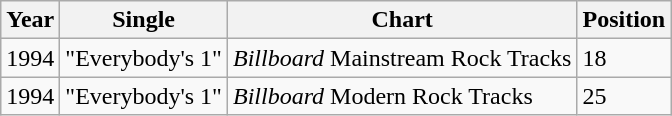<table class="wikitable">
<tr>
<th align="left">Year</th>
<th align="left">Single</th>
<th align="left">Chart</th>
<th align="left">Position</th>
</tr>
<tr>
<td align="left">1994</td>
<td align="left">"Everybody's 1"</td>
<td align="left"><em>Billboard</em> Mainstream Rock Tracks</td>
<td align="left">18</td>
</tr>
<tr>
<td align="left">1994</td>
<td align="left">"Everybody's 1"</td>
<td align="left"><em>Billboard</em> Modern Rock Tracks</td>
<td align="left">25</td>
</tr>
</table>
